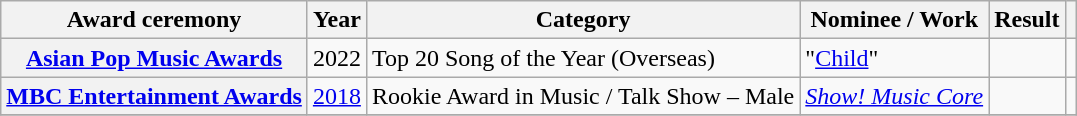<table class="wikitable sortable plainrowheaders">
<tr>
<th scope="col">Award ceremony</th>
<th scope="col">Year</th>
<th scope="col">Category</th>
<th scope="col">Nominee / Work</th>
<th scope="col">Result</th>
<th scope="col" class="unsortable"></th>
</tr>
<tr>
<th scope="row"><a href='#'>Asian Pop Music Awards</a></th>
<td>2022</td>
<td style="text-align:left">Top 20 Song of the Year (Overseas)</td>
<td>"<a href='#'>Child</a>"</td>
<td></td>
<td style="text-align:center"></td>
</tr>
<tr>
<th scope="row"><a href='#'>MBC Entertainment Awards</a></th>
<td><a href='#'>2018</a></td>
<td style="text-align:left">Rookie Award in Music / Talk Show – Male</td>
<td><em><a href='#'>Show! Music Core</a></em></td>
<td></td>
<td style="text-align:center"></td>
</tr>
<tr>
</tr>
</table>
